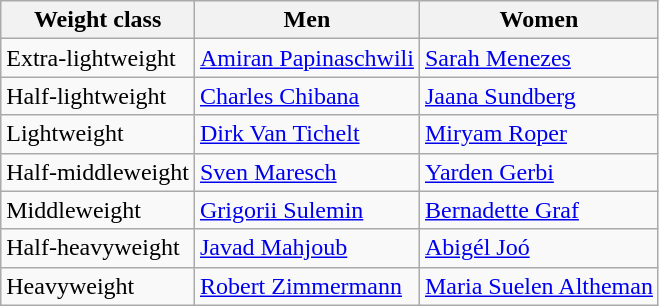<table class="wikitable">
<tr>
<th><strong>Weight class</strong></th>
<th><strong>Men</strong></th>
<th>Women</th>
</tr>
<tr>
<td>Extra-lightweight</td>
<td><a href='#'>Amiran Papinaschwili</a></td>
<td><a href='#'>Sarah Menezes</a></td>
</tr>
<tr>
<td>Half-lightweight</td>
<td><a href='#'>Charles Chibana</a></td>
<td><a href='#'>Jaana Sundberg</a></td>
</tr>
<tr>
<td>Lightweight</td>
<td><a href='#'>Dirk Van Tichelt</a></td>
<td><a href='#'>Miryam Roper</a></td>
</tr>
<tr>
<td>Half-middleweight</td>
<td><a href='#'>Sven Maresch</a></td>
<td><a href='#'>Yarden Gerbi</a></td>
</tr>
<tr>
<td>Middleweight</td>
<td><a href='#'>Grigorii Sulemin</a></td>
<td><a href='#'>Bernadette Graf</a></td>
</tr>
<tr>
<td>Half-heavyweight</td>
<td><a href='#'>Javad Mahjoub</a></td>
<td><a href='#'>Abigél Joó</a></td>
</tr>
<tr>
<td>Heavyweight</td>
<td><a href='#'>Robert Zimmermann</a></td>
<td><a href='#'>Maria Suelen Altheman</a></td>
</tr>
</table>
